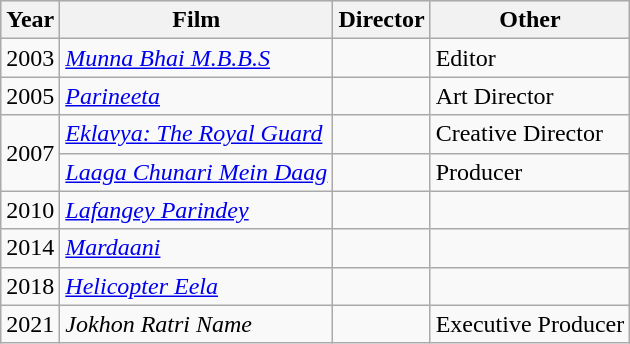<table class="wikitable sortable">
<tr style="background:#d1e4fd;">
<th>Year</th>
<th>Film</th>
<th>Director</th>
<th>Other</th>
</tr>
<tr>
<td>2003</td>
<td><em><a href='#'>Munna Bhai M.B.B.S</a></em></td>
<td></td>
<td>Editor</td>
</tr>
<tr>
<td>2005</td>
<td scope="row"><em><a href='#'>Parineeta</a></em></td>
<td></td>
<td>Art Director</td>
</tr>
<tr>
<td rowspan="2">2007</td>
<td scope="row"><em><a href='#'>Eklavya: The Royal Guard</a></em></td>
<td></td>
<td>Creative Director</td>
</tr>
<tr>
<td scope="row"><em><a href='#'>Laaga Chunari Mein Daag</a></em></td>
<td></td>
<td>Producer</td>
</tr>
<tr>
<td>2010</td>
<td scope="row"><em><a href='#'>Lafangey Parindey</a> </em></td>
<td></td>
<td></td>
</tr>
<tr>
<td>2014</td>
<td scope="row"><em><a href='#'>Mardaani</a> </em></td>
<td></td>
<td></td>
</tr>
<tr>
<td>2018</td>
<td scope="row"><em><a href='#'>Helicopter Eela</a></em></td>
<td></td>
<td></td>
</tr>
<tr>
<td>2021</td>
<td scope="row"><em>Jokhon Ratri Name</em></td>
<td></td>
<td>Executive Producer</td>
</tr>
</table>
